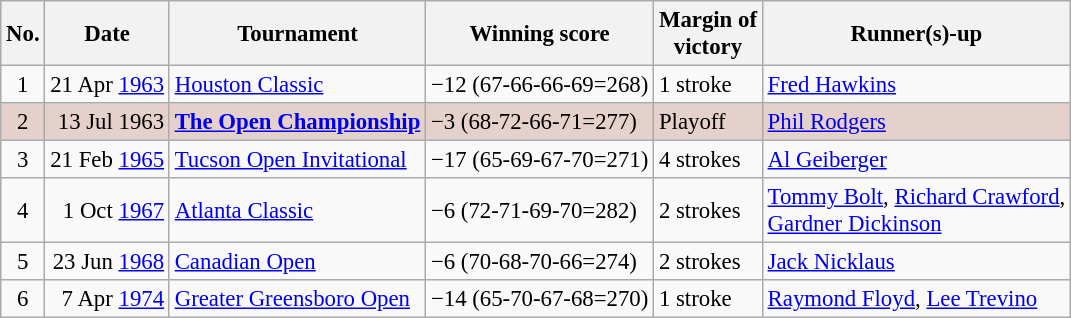<table class="wikitable" style="font-size:95%;">
<tr>
<th>No.</th>
<th>Date</th>
<th>Tournament</th>
<th>Winning score</th>
<th>Margin of<br>victory</th>
<th>Runner(s)-up</th>
</tr>
<tr>
<td align=center>1</td>
<td align=right>21 Apr <a href='#'>1963</a></td>
<td><a href='#'>Houston Classic</a></td>
<td>−12 (67-66-66-69=268)</td>
<td>1 stroke</td>
<td> <a href='#'>Fred Hawkins</a></td>
</tr>
<tr style="background:#e5d1cb;">
<td align=center>2</td>
<td align=right>13 Jul 1963</td>
<td><strong><a href='#'>The Open Championship</a></strong></td>
<td>−3 (68-72-66-71=277)</td>
<td>Playoff</td>
<td> <a href='#'>Phil Rodgers</a></td>
</tr>
<tr>
<td align=center>3</td>
<td align=right>21 Feb <a href='#'>1965</a></td>
<td><a href='#'>Tucson Open Invitational</a></td>
<td>−17 (65-69-67-70=271)</td>
<td>4 strokes</td>
<td> <a href='#'>Al Geiberger</a></td>
</tr>
<tr>
<td align=center>4</td>
<td align=right>1 Oct <a href='#'>1967</a></td>
<td><a href='#'>Atlanta Classic</a></td>
<td>−6 (72-71-69-70=282)</td>
<td>2 strokes</td>
<td> <a href='#'>Tommy Bolt</a>,  <a href='#'>Richard Crawford</a>,<br> <a href='#'>Gardner Dickinson</a></td>
</tr>
<tr>
<td align=center>5</td>
<td align=right>23 Jun <a href='#'>1968</a></td>
<td><a href='#'>Canadian Open</a></td>
<td>−6 (70-68-70-66=274)</td>
<td>2 strokes</td>
<td> <a href='#'>Jack Nicklaus</a></td>
</tr>
<tr>
<td align=center>6</td>
<td align=right>7 Apr <a href='#'>1974</a></td>
<td><a href='#'>Greater Greensboro Open</a></td>
<td>−14 (65-70-67-68=270)</td>
<td>1 stroke</td>
<td> <a href='#'>Raymond Floyd</a>,  <a href='#'>Lee Trevino</a></td>
</tr>
</table>
